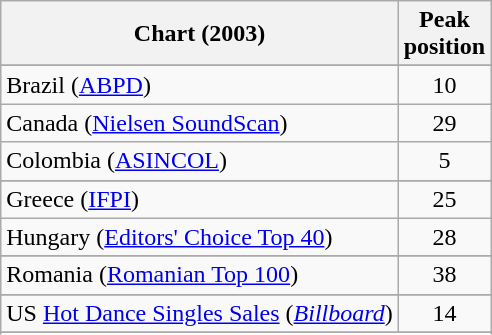<table class="wikitable sortable">
<tr>
<th>Chart (2003)</th>
<th>Peak<br>position</th>
</tr>
<tr>
</tr>
<tr>
</tr>
<tr>
<td>Brazil (<a href='#'>ABPD</a>)</td>
<td align="center">10</td>
</tr>
<tr>
<td>Canada (<a href='#'>Nielsen SoundScan</a>)</td>
<td align="center">29</td>
</tr>
<tr>
<td>Colombia (<a href='#'>ASINCOL</a>)</td>
<td align="center">5</td>
</tr>
<tr>
</tr>
<tr>
<td>Greece (<a href='#'>IFPI</a>)</td>
<td align="center">25</td>
</tr>
<tr>
<td>Hungary (<a href='#'>Editors' Choice Top 40</a>)</td>
<td align="center">28</td>
</tr>
<tr>
</tr>
<tr>
</tr>
<tr>
</tr>
<tr>
<td>Romania (<a href='#'>Romanian Top 100</a>)</td>
<td align="center">38</td>
</tr>
<tr>
</tr>
<tr>
</tr>
<tr>
</tr>
<tr>
</tr>
<tr>
<td>US <a href='#'>Hot Dance Singles Sales</a> (<em><a href='#'>Billboard</a></em>)<br></td>
<td align="center">14</td>
</tr>
<tr>
</tr>
<tr>
</tr>
<tr>
</tr>
</table>
